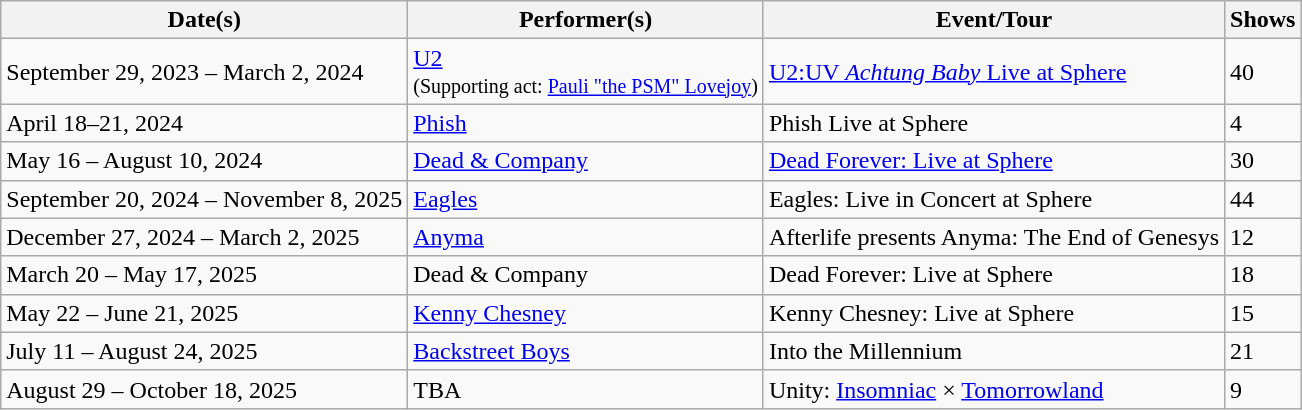<table class="wikitable">
<tr>
<th scope="col">Date(s)</th>
<th scope="col">Performer(s)</th>
<th scope="col">Event/Tour</th>
<th scope="col">Shows</th>
</tr>
<tr>
<td>September 29, 2023 – March 2, 2024</td>
<td scope="row"><a href='#'>U2</a><br><small>(Supporting act: <a href='#'>Pauli "the PSM" Lovejoy</a>)</small></td>
<td><a href='#'>U2:UV <em>Achtung Baby</em> Live at Sphere</a></td>
<td>40</td>
</tr>
<tr>
<td>April 18–21, 2024</td>
<td scope="row"><a href='#'>Phish</a></td>
<td>Phish Live at Sphere</td>
<td>4</td>
</tr>
<tr>
<td>May 16 – August 10, 2024</td>
<td scope="row"><a href='#'>Dead & Company</a></td>
<td><a href='#'>Dead Forever: Live at Sphere</a></td>
<td>30</td>
</tr>
<tr>
<td>September 20, 2024 – November 8, 2025</td>
<td scope="row"><a href='#'>Eagles</a></td>
<td>Eagles: Live in Concert at Sphere</td>
<td>44</td>
</tr>
<tr>
<td>December 27, 2024 – March 2, 2025</td>
<td scope="row"><a href='#'>Anyma</a></td>
<td>Afterlife presents Anyma: The End of Genesys</td>
<td>12</td>
</tr>
<tr>
<td>March 20 – May 17, 2025</td>
<td scope="row">Dead & Company</td>
<td>Dead Forever: Live at Sphere</td>
<td>18</td>
</tr>
<tr>
<td>May 22 – June 21, 2025</td>
<td scope="row"><a href='#'>Kenny Chesney</a></td>
<td>Kenny Chesney: Live at Sphere</td>
<td>15</td>
</tr>
<tr>
<td>July 11 – August 24, 2025</td>
<td scope="row"><a href='#'>Backstreet Boys</a></td>
<td>Into the Millennium</td>
<td>21</td>
</tr>
<tr>
<td>August 29 – October 18, 2025</td>
<td>TBA</td>
<td>Unity: <a href='#'>Insomniac</a> × <a href='#'>Tomorrowland</a></td>
<td>9</td>
</tr>
</table>
